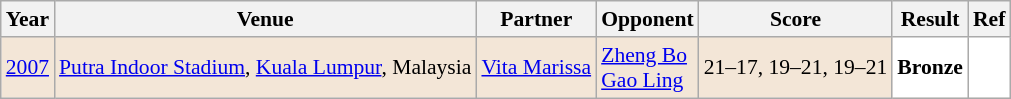<table class="sortable wikitable" style="font-size: 90%;">
<tr>
<th>Year</th>
<th>Venue</th>
<th>Partner</th>
<th>Opponent</th>
<th>Score</th>
<th>Result</th>
<th>Ref</th>
</tr>
<tr style="background:#F3E6D7">
<td align="center"><a href='#'>2007</a></td>
<td align="left"><a href='#'>Putra Indoor Stadium</a>, <a href='#'>Kuala Lumpur</a>, Malaysia</td>
<td align="left"> <a href='#'>Vita Marissa</a></td>
<td align="left"> <a href='#'>Zheng Bo</a><br> <a href='#'>Gao Ling</a></td>
<td align="left">21–17, 19–21, 19–21</td>
<td style="text-align:left; background:white"> <strong>Bronze</strong></td>
<td style="text-align:center; background:white"></td>
</tr>
</table>
